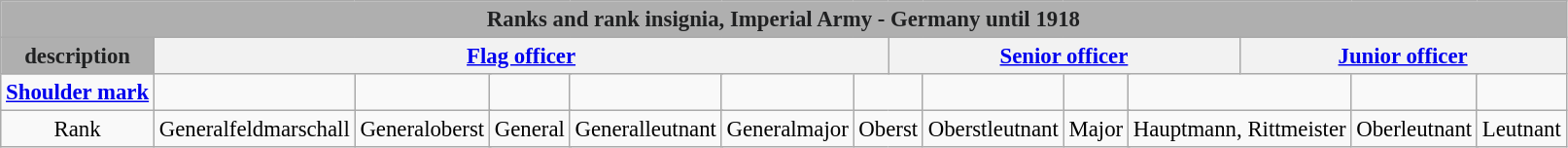<table class="wikitable" style="font-size: 95%; text-align: center;">
<tr>
<th colspan="24" style="background:#AFAFAF; color:#202122;">Ranks and rank insignia, Imperial Army - Germany until 1918</th>
</tr>
<tr>
<th style="background:#AFAFAF; color:#202122;">description</th>
<th colspan="10"><a href='#'>Flag officer</a></th>
<th colspan="6"><a href='#'>Senior officer</a></th>
<th colspan="6"><a href='#'>Junior officer</a></th>
</tr>
<tr>
<td><strong><a href='#'>Shoulder mark</a></strong></td>
<td></td>
<td colspan="2"></td>
<td colspan="2"></td>
<td colspan="2"></td>
<td colspan="2"></td>
<td colspan="2"></td>
<td colspan="2"></td>
<td colspan="2"></td>
<td colspan="2"></td>
<td colspan="3"></td>
<td colspan="3"></td>
</tr>
<tr>
<td>Rank</td>
<td>Generalfeldmarschall</td>
<td colspan="2">Generaloberst</td>
<td colspan="2">General</td>
<td colspan="2">Generalleutnant</td>
<td colspan="2">Generalmajor</td>
<td colspan="2">Oberst</td>
<td colspan="2">Oberstleutnant</td>
<td colspan="2">Major</td>
<td colspan="2">Hauptmann, Rittmeister</td>
<td colspan="3">Oberleutnant</td>
<td colspan="3">Leutnant</td>
</tr>
</table>
